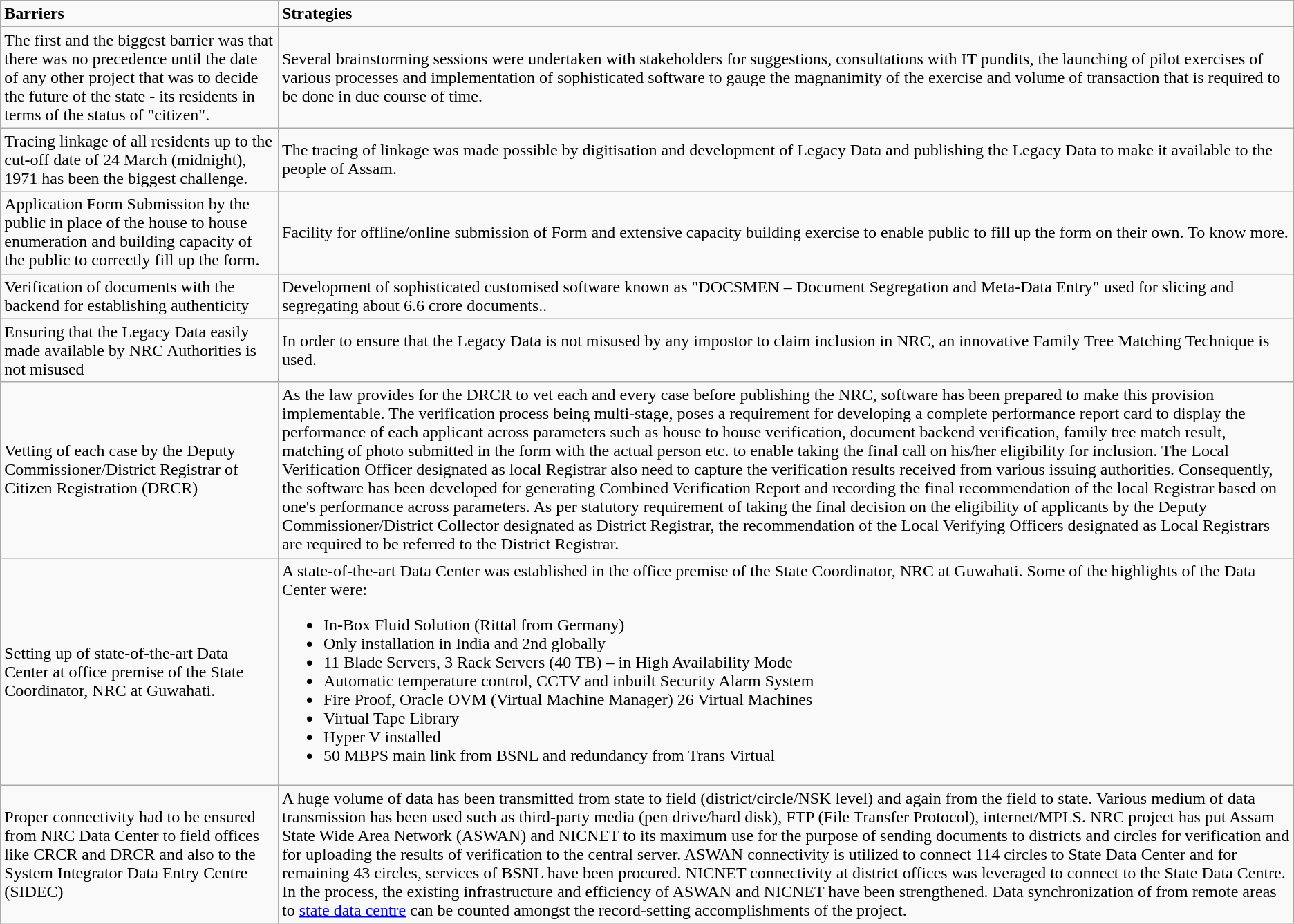<table class="wikitable collapsible collapsed">
<tr>
<td><strong>Barriers</strong></td>
<td><strong>Strategies</strong></td>
</tr>
<tr>
<td>The first and the biggest barrier  was that there was no precedence until the date of any other project that was  to decide the future of the state - its residents in terms of the status of  "citizen".</td>
<td>Several brainstorming sessions were  undertaken with stakeholders for suggestions, consultations with IT pundits,  the launching of pilot exercises of various processes and implementation of  sophisticated software to gauge the magnanimity of the exercise and volume of  transaction that is required to be done in due course of time.</td>
</tr>
<tr>
<td>Tracing linkage of all residents  up to the cut-off date of 24 March (midnight), 1971 has been the  biggest challenge.</td>
<td>The tracing of linkage was made  possible by digitisation and development of Legacy Data and publishing the  Legacy Data to make it available to the people of Assam.</td>
</tr>
<tr>
<td>Application Form Submission by the  public in place of the house to house enumeration and building capacity of  the public to correctly fill up the form.</td>
<td>Facility for offline/online  submission of Form and extensive capacity building exercise to enable public  to fill up the form on their own. To know more.</td>
</tr>
<tr>
<td>Verification of documents with the  backend for establishing authenticity</td>
<td>Development of sophisticated  customised software known as "DOCSMEN – Document Segregation and Meta-Data Entry" used for  slicing and segregating about 6.6 crore documents..</td>
</tr>
<tr>
<td>Ensuring that the Legacy Data easily  made available by NRC Authorities is not misused</td>
<td>In order to ensure that the Legacy  Data is not misused by any impostor to claim inclusion in NRC, an innovative Family Tree Matching Technique is used.</td>
</tr>
<tr>
<td>Vetting of each case by the Deputy  Commissioner/District Registrar of Citizen Registration (DRCR)</td>
<td>As the law provides for the DRCR to vet each and every case before publishing the NRC, software has been  prepared to make this provision implementable. The verification process being  multi-stage, poses a requirement for developing a complete performance report card to display the performance of each applicant across parameters such as  house to house verification, document backend verification, family tree match result, matching of photo submitted in the form with the actual person etc. to enable taking the final call on his/her eligibility for inclusion. The  Local Verification Officer designated as local Registrar also need to capture  the verification results received from various issuing authorities.  Consequently, the software has been developed for generating Combined  Verification Report and recording the final recommendation of the local Registrar based on one's performance across parameters. As per statutory  requirement of taking the final decision on the eligibility of applicants by  the Deputy Commissioner/District Collector designated as District Registrar, the recommendation of the Local Verifying Officers designated as Local Registrars are required to be referred to the District Registrar.</td>
</tr>
<tr>
<td>Setting up of state-of-the-art Data Center at office premise of the State Coordinator, NRC at Guwahati.</td>
<td>A state-of-the-art Data Center was established in the office premise of the State Coordinator, NRC at Guwahati.  Some of the highlights of the Data Center were:<br><ul><li>In-Box Fluid Solution (Rittal from Germany)</li><li>Only installation in India and 2nd globally</li><li>11 Blade Servers, 3 Rack Servers (40 TB) – in High Availability Mode</li><li>Automatic temperature control, CCTV and inbuilt Security Alarm System</li><li>Fire Proof, Oracle OVM (Virtual Machine Manager) 26 Virtual Machines</li><li>Virtual Tape Library</li><li>Hyper V installed</li><li>50 MBPS main link from BSNL and redundancy from Trans Virtual</li></ul></td>
</tr>
<tr>
<td>Proper connectivity had to be ensured  from NRC Data Center to field offices like CRCR and DRCR and also to the System Integrator Data Entry Centre (SIDEC)</td>
<td>A huge volume of data has been transmitted from state to field (district/circle/NSK level) and again from the field to state. Various medium of data transmission has been used such as  third-party media (pen drive/hard disk), FTP (File Transfer Protocol), internet/MPLS. NRC project has put Assam State Wide Area Network (ASWAN) and  NICNET to its maximum use for the purpose of sending documents to districts  and circles for verification and for uploading the results of verification to the central server. ASWAN connectivity is utilized to connect 114 circles to State Data Center and for remaining 43 circles, services of BSNL have been procured.  NICNET connectivity at district offices was leveraged to connect to the State  Data Centre. In the process, the existing infrastructure and efficiency of  ASWAN and NICNET have been strengthened. Data synchronization of from remote areas to <a href='#'>state data centre</a> can be counted amongst the record-setting accomplishments of the project.</td>
</tr>
</table>
